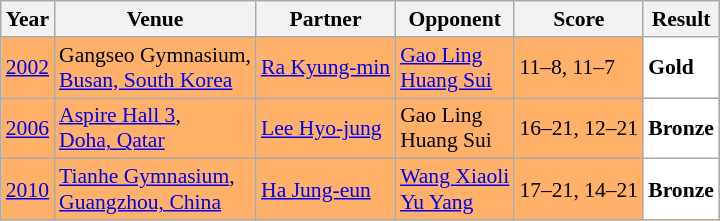<table class="sortable wikitable" style="font-size: 90%;">
<tr>
<th>Year</th>
<th>Venue</th>
<th>Partner</th>
<th>Opponent</th>
<th>Score</th>
<th>Result</th>
</tr>
<tr style="background:#FFB069">
<td align="center"><a href='#'>2002</a></td>
<td align="left">Gangseo Gymnasium,<br><a href='#'>Busan, South Korea</a></td>
<td align="left"> <a href='#'>Ra Kyung-min</a></td>
<td align="left"> <a href='#'>Gao Ling</a> <br>  <a href='#'>Huang Sui</a></td>
<td align="left">11–8, 11–7</td>
<td style="text-align:left; background:white"> <strong>Gold</strong></td>
</tr>
<tr style="background:#FFB069">
<td align="center"><a href='#'>2006</a></td>
<td align="left"><a href='#'>Aspire Hall 3</a>,<br><a href='#'>Doha, Qatar</a></td>
<td align="left"> <a href='#'>Lee Hyo-jung</a></td>
<td align="left"> Gao Ling <br>  Huang Sui</td>
<td align="left">16–21, 12–21</td>
<td style="text-align:left; background:white"> <strong>Bronze</strong></td>
</tr>
<tr style="background:#FFB069">
<td align="center"><a href='#'>2010</a></td>
<td align="left"><a href='#'>Tianhe Gymnasium</a>,<br><a href='#'>Guangzhou, China</a></td>
<td align="left"> <a href='#'>Ha Jung-eun</a></td>
<td align="left"> <a href='#'>Wang Xiaoli</a> <br>  <a href='#'>Yu Yang</a></td>
<td align="left">17–21, 14–21</td>
<td style="text-align:left; background:white"> <strong>Bronze</strong></td>
</tr>
</table>
